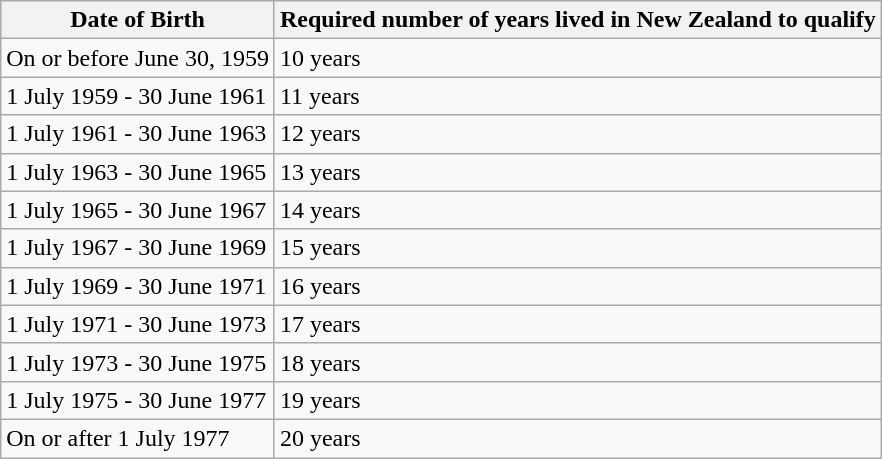<table class="wikitable">
<tr>
<th>Date of Birth</th>
<th>Required number of years lived in New Zealand to qualify</th>
</tr>
<tr>
<td>On or before June 30, 1959</td>
<td>10 years</td>
</tr>
<tr>
<td>1 July 1959 - 30 June 1961</td>
<td>11 years</td>
</tr>
<tr>
<td>1 July 1961 - 30 June 1963</td>
<td>12 years</td>
</tr>
<tr>
<td>1 July 1963 - 30 June 1965</td>
<td>13 years</td>
</tr>
<tr>
<td>1 July 1965 - 30 June 1967</td>
<td>14 years</td>
</tr>
<tr>
<td>1 July 1967 - 30 June 1969</td>
<td>15 years</td>
</tr>
<tr>
<td>1 July 1969 - 30 June 1971</td>
<td>16 years</td>
</tr>
<tr>
<td>1 July 1971 - 30 June 1973</td>
<td>17 years</td>
</tr>
<tr>
<td>1 July 1973 - 30 June 1975</td>
<td>18 years</td>
</tr>
<tr>
<td>1 July 1975 - 30 June 1977</td>
<td>19 years</td>
</tr>
<tr>
<td>On or after 1 July 1977</td>
<td>20 years</td>
</tr>
</table>
